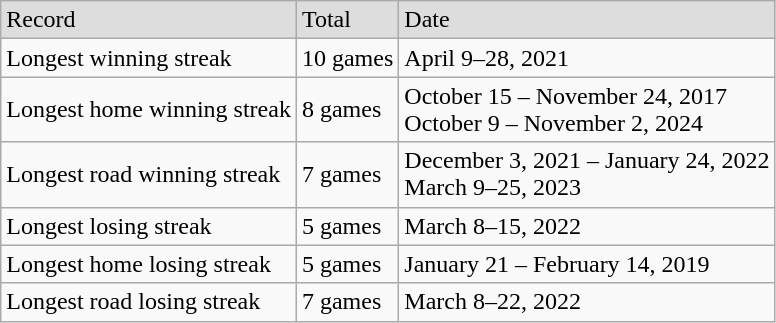<table class="wikitable">
<tr bgcolor="#dddddd">
<td>Record</td>
<td>Total</td>
<td>Date</td>
</tr>
<tr>
<td>Longest winning streak</td>
<td>10 games</td>
<td>April 9–28, 2021</td>
</tr>
<tr>
<td>Longest home winning streak</td>
<td>8 games</td>
<td>October 15 – November 24, 2017<br>October 9 – November 2, 2024</td>
</tr>
<tr>
<td>Longest road winning streak</td>
<td>7 games</td>
<td>December 3, 2021 – January 24, 2022<br>March 9–25, 2023</td>
</tr>
<tr>
<td>Longest losing streak</td>
<td>5 games</td>
<td>March 8–15, 2022</td>
</tr>
<tr>
<td>Longest home losing streak</td>
<td>5 games</td>
<td>January 21 – February 14, 2019</td>
</tr>
<tr>
<td>Longest road losing streak</td>
<td>7 games</td>
<td>March 8–22, 2022</td>
</tr>
</table>
